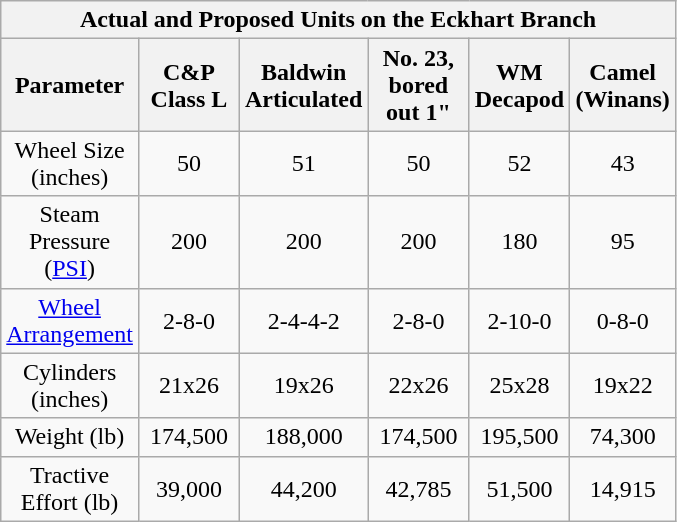<table class="wikitable" style="text-align: center">
<tr>
<th colspan="6">Actual and Proposed Units on the Eckhart Branch</th>
</tr>
<tr>
<th width="60">Parameter</th>
<th width="60">C&P Class L</th>
<th width="60">Baldwin Articulated</th>
<th width="60">No. 23, bored out 1"</th>
<th width="60">WM Decapod</th>
<th width="60">Camel (Winans)</th>
</tr>
<tr>
<td>Wheel Size (inches)</td>
<td>50</td>
<td>51</td>
<td>50</td>
<td>52</td>
<td>43</td>
</tr>
<tr>
<td>Steam Pressure (<a href='#'>PSI</a>)</td>
<td>200</td>
<td>200</td>
<td>200</td>
<td>180</td>
<td>95</td>
</tr>
<tr>
<td><a href='#'>Wheel Arrangement</a></td>
<td>2-8-0</td>
<td>2-4-4-2</td>
<td>2-8-0</td>
<td>2-10-0</td>
<td>0-8-0</td>
</tr>
<tr>
<td>Cylinders (inches)</td>
<td>21x26</td>
<td>19x26</td>
<td>22x26</td>
<td>25x28</td>
<td>19x22</td>
</tr>
<tr>
<td>Weight (lb)</td>
<td>174,500</td>
<td>188,000</td>
<td>174,500</td>
<td>195,500</td>
<td>74,300</td>
</tr>
<tr>
<td>Tractive Effort (lb)</td>
<td>39,000</td>
<td>44,200</td>
<td>42,785</td>
<td>51,500</td>
<td>14,915</td>
</tr>
</table>
